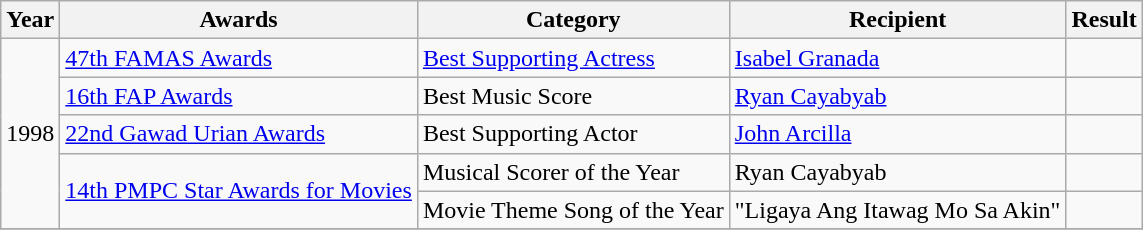<table class="wikitable">
<tr>
<th>Year</th>
<th>Awards</th>
<th>Category</th>
<th>Recipient</th>
<th>Result</th>
</tr>
<tr>
<td rowspan="5">1998</td>
<td><a href='#'>47th FAMAS Awards</a></td>
<td><a href='#'>Best Supporting Actress</a></td>
<td><a href='#'>Isabel Granada</a></td>
<td></td>
</tr>
<tr>
<td><a href='#'>16th FAP Awards</a></td>
<td>Best Music Score</td>
<td><a href='#'>Ryan Cayabyab</a></td>
<td></td>
</tr>
<tr>
<td><a href='#'>22nd Gawad Urian Awards</a></td>
<td>Best Supporting Actor</td>
<td><a href='#'>John Arcilla</a></td>
<td></td>
</tr>
<tr>
<td rowspan="2"><a href='#'>14th PMPC Star Awards for Movies</a></td>
<td>Musical Scorer of the Year</td>
<td>Ryan Cayabyab</td>
<td></td>
</tr>
<tr>
<td>Movie Theme Song of the Year</td>
<td>"Ligaya Ang Itawag Mo Sa Akin"</td>
<td></td>
</tr>
<tr>
</tr>
</table>
